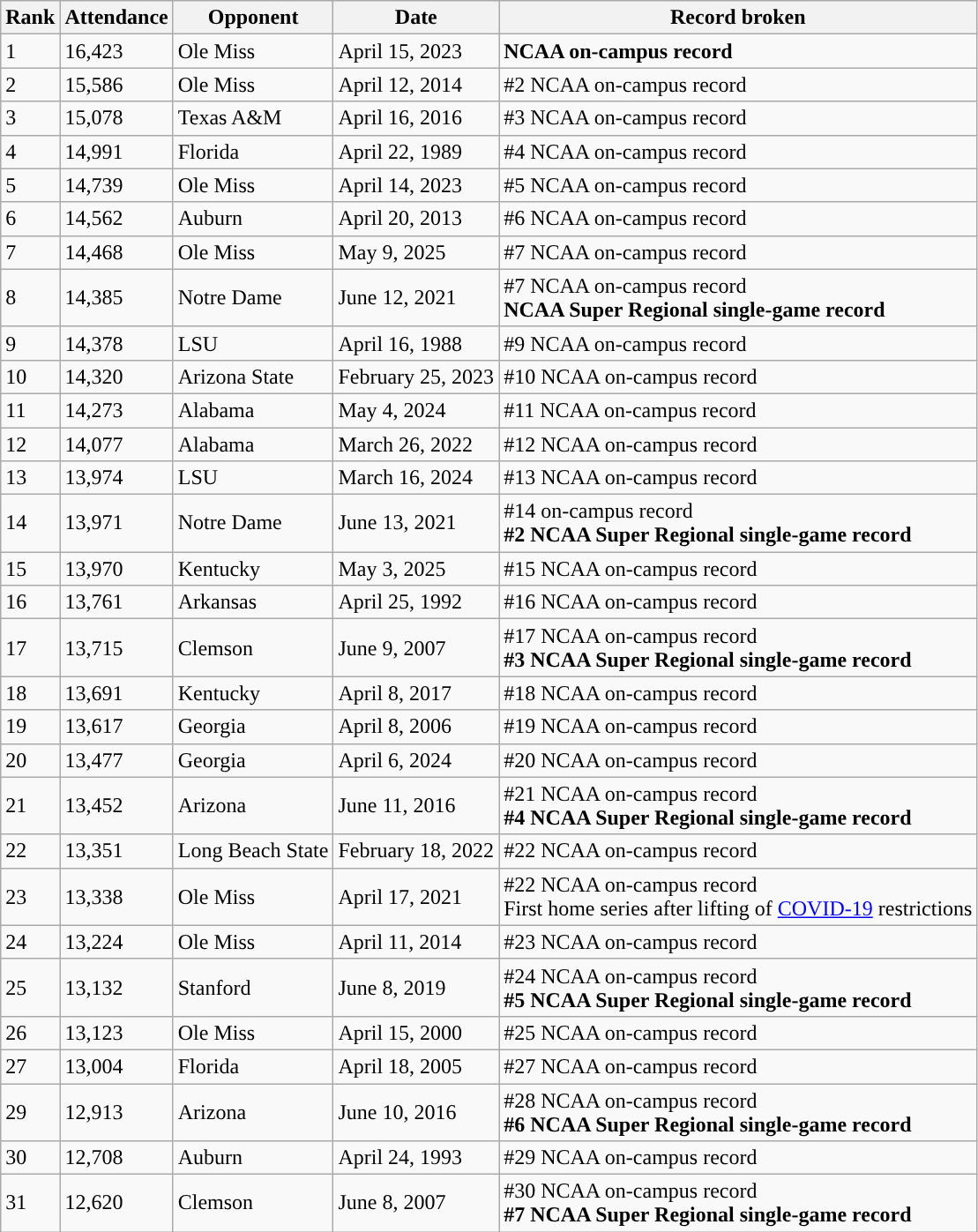<table class="wikitable" border="1">
<tr>
<th>Rank</th>
<th>Attendance</th>
<th>Opponent</th>
<th>Date</th>
<th>Record broken</th>
</tr>
<tr>
<td>1</td>
<td>16,423</td>
<td>Ole Miss</td>
<td>April 15, 2023</td>
<td><strong>NCAA on-campus record</strong></td>
</tr>
<tr>
<td>2</td>
<td>15,586</td>
<td>Ole Miss</td>
<td>April 12, 2014</td>
<td>#2 NCAA on-campus record</td>
</tr>
<tr>
<td>3</td>
<td>15,078</td>
<td>Texas A&M</td>
<td>April 16, 2016</td>
<td>#3 NCAA on-campus record</td>
</tr>
<tr>
<td>4</td>
<td>14,991</td>
<td>Florida</td>
<td>April 22, 1989</td>
<td>#4 NCAA on-campus record</td>
</tr>
<tr>
<td>5</td>
<td>14,739</td>
<td>Ole Miss</td>
<td>April 14, 2023</td>
<td>#5 NCAA on-campus record</td>
</tr>
<tr>
<td>6</td>
<td>14,562</td>
<td>Auburn</td>
<td>April 20, 2013</td>
<td>#6 NCAA on-campus record</td>
</tr>
<tr>
<td>7</td>
<td>14,468</td>
<td>Ole Miss</td>
<td>May 9, 2025</td>
<td>#7 NCAA on-campus record</td>
</tr>
<tr>
<td>8</td>
<td>14,385</td>
<td>Notre Dame</td>
<td>June 12, 2021</td>
<td>#7 NCAA on-campus record<br> <strong>NCAA Super Regional single-game record</strong></td>
</tr>
<tr>
<td>9</td>
<td>14,378</td>
<td>LSU</td>
<td>April 16, 1988</td>
<td>#9 NCAA on-campus record</td>
</tr>
<tr>
<td>10</td>
<td>14,320</td>
<td>Arizona State</td>
<td>February 25, 2023</td>
<td>#10 NCAA on-campus record</td>
</tr>
<tr>
<td>11</td>
<td>14,273</td>
<td>Alabama</td>
<td>May 4, 2024</td>
<td>#11 NCAA on-campus record</td>
</tr>
<tr>
<td>12</td>
<td>14,077</td>
<td>Alabama</td>
<td>March 26, 2022</td>
<td>#12 NCAA on-campus record</td>
</tr>
<tr>
<td>13</td>
<td>13,974</td>
<td>LSU</td>
<td>March 16, 2024</td>
<td>#13 NCAA on-campus record</td>
</tr>
<tr>
<td>14</td>
<td>13,971</td>
<td>Notre Dame</td>
<td>June 13, 2021</td>
<td>#14 on-campus record<br> <strong>#2 NCAA Super Regional single-game record</strong></td>
</tr>
<tr>
<td>15</td>
<td>13,970</td>
<td>Kentucky</td>
<td>May 3, 2025</td>
<td>#15 NCAA on-campus record</td>
</tr>
<tr>
<td>16</td>
<td>13,761</td>
<td>Arkansas</td>
<td>April 25, 1992</td>
<td>#16 NCAA on-campus record</td>
</tr>
<tr>
<td>17</td>
<td>13,715</td>
<td>Clemson</td>
<td>June 9, 2007</td>
<td>#17 NCAA on-campus record<br> <strong>#3 NCAA Super Regional single-game record</strong></td>
</tr>
<tr>
<td>18</td>
<td>13,691</td>
<td>Kentucky</td>
<td>April 8, 2017</td>
<td>#18 NCAA on-campus record</td>
</tr>
<tr>
<td>19</td>
<td>13,617</td>
<td>Georgia</td>
<td>April 8, 2006</td>
<td>#19 NCAA on-campus record</td>
</tr>
<tr>
<td>20</td>
<td>13,477</td>
<td>Georgia</td>
<td>April 6, 2024</td>
<td>#20 NCAA on-campus record</td>
</tr>
<tr>
<td>21</td>
<td>13,452</td>
<td>Arizona</td>
<td>June 11, 2016</td>
<td>#21 NCAA on-campus record <br> <strong>#4 NCAA Super Regional single-game record</strong></td>
</tr>
<tr>
<td>22</td>
<td>13,351</td>
<td>Long Beach State</td>
<td>February 18, 2022</td>
<td>#22 NCAA on-campus record</td>
</tr>
<tr>
<td>23</td>
<td>13,338</td>
<td>Ole Miss</td>
<td>April 17, 2021</td>
<td>#22 NCAA on-campus record <br> First home series after lifting of <a href='#'>COVID-19</a> restrictions</td>
</tr>
<tr>
<td>24</td>
<td>13,224</td>
<td>Ole Miss</td>
<td>April 11, 2014</td>
<td>#23 NCAA on-campus record</td>
</tr>
<tr>
<td>25</td>
<td>13,132</td>
<td>Stanford</td>
<td>June 8, 2019</td>
<td>#24 NCAA on-campus record <br> <strong>#5 NCAA Super Regional single-game record</strong></td>
</tr>
<tr>
<td>26</td>
<td>13,123</td>
<td>Ole Miss</td>
<td>April 15, 2000</td>
<td>#25 NCAA on-campus record</td>
</tr>
<tr>
<td>27</td>
<td>13,004</td>
<td>Florida</td>
<td>April 18, 2005</td>
<td>#27 NCAA on-campus record</td>
</tr>
<tr>
<td>29</td>
<td>12,913</td>
<td>Arizona</td>
<td>June 10, 2016</td>
<td>#28 NCAA on-campus record <br> <strong>#6 NCAA Super Regional single-game record</strong></td>
</tr>
<tr>
<td>30</td>
<td>12,708</td>
<td>Auburn</td>
<td>April 24, 1993</td>
<td>#29 NCAA on-campus record</td>
</tr>
<tr>
<td>31</td>
<td>12,620</td>
<td>Clemson</td>
<td>June 8, 2007</td>
<td>#30 NCAA on-campus record <br> <strong>#7 NCAA Super Regional single-game record</strong></td>
</tr>
</table>
